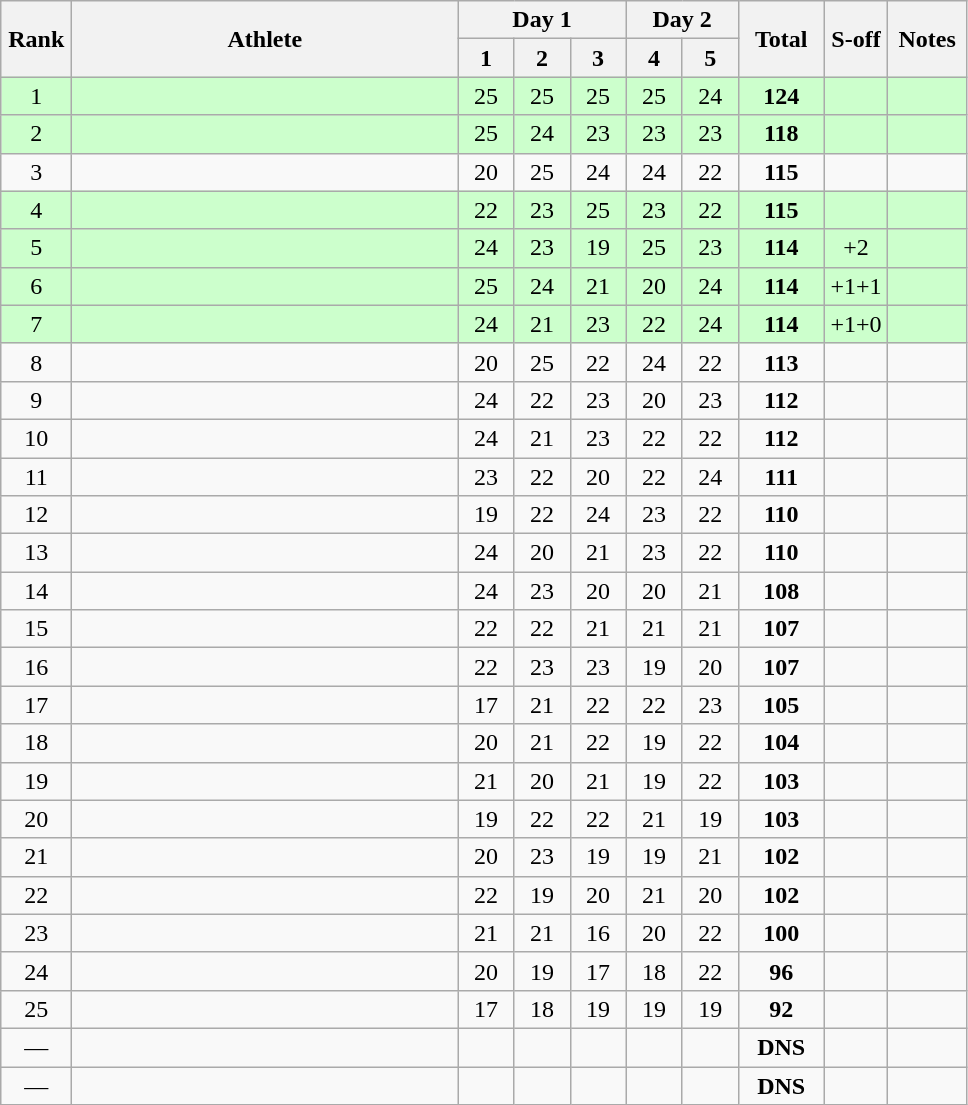<table class="wikitable" style="text-align:center">
<tr>
<th rowspan=2 width=40>Rank</th>
<th rowspan=2 width=250>Athlete</th>
<th colspan=3>Day 1</th>
<th colspan=2>Day 2</th>
<th rowspan=2 width=50>Total</th>
<th rowspan=2 width=35>S-off</th>
<th rowspan=2 width=45>Notes</th>
</tr>
<tr>
<th width=30>1</th>
<th width=30>2</th>
<th width=30>3</th>
<th width=30>4</th>
<th width=30>5</th>
</tr>
<tr bgcolor=ccffcc>
<td>1</td>
<td align=left></td>
<td>25</td>
<td>25</td>
<td>25</td>
<td>25</td>
<td>24</td>
<td><strong>124</strong></td>
<td></td>
<td></td>
</tr>
<tr bgcolor=ccffcc>
<td>2</td>
<td align=left></td>
<td>25</td>
<td>24</td>
<td>23</td>
<td>23</td>
<td>23</td>
<td><strong>118</strong></td>
<td></td>
<td></td>
</tr>
<tr>
<td>3</td>
<td align=left></td>
<td>20</td>
<td>25</td>
<td>24</td>
<td>24</td>
<td>22</td>
<td><strong>115</strong></td>
<td></td>
<td></td>
</tr>
<tr bgcolor=ccffcc>
<td>4</td>
<td align=left></td>
<td>22</td>
<td>23</td>
<td>25</td>
<td>23</td>
<td>22</td>
<td><strong>115</strong></td>
<td></td>
<td></td>
</tr>
<tr bgcolor=ccffcc>
<td>5</td>
<td align=left></td>
<td>24</td>
<td>23</td>
<td>19</td>
<td>25</td>
<td>23</td>
<td><strong>114</strong></td>
<td>+2</td>
<td></td>
</tr>
<tr bgcolor=ccffcc>
<td>6</td>
<td align=left></td>
<td>25</td>
<td>24</td>
<td>21</td>
<td>20</td>
<td>24</td>
<td><strong>114</strong></td>
<td>+1+1</td>
<td></td>
</tr>
<tr bgcolor=ccffcc>
<td>7</td>
<td align=left></td>
<td>24</td>
<td>21</td>
<td>23</td>
<td>22</td>
<td>24</td>
<td><strong>114</strong></td>
<td>+1+0</td>
<td></td>
</tr>
<tr>
<td>8</td>
<td align=left></td>
<td>20</td>
<td>25</td>
<td>22</td>
<td>24</td>
<td>22</td>
<td><strong>113</strong></td>
<td></td>
<td></td>
</tr>
<tr>
<td>9</td>
<td align=left></td>
<td>24</td>
<td>22</td>
<td>23</td>
<td>20</td>
<td>23</td>
<td><strong>112</strong></td>
<td></td>
<td></td>
</tr>
<tr>
<td>10</td>
<td align=left></td>
<td>24</td>
<td>21</td>
<td>23</td>
<td>22</td>
<td>22</td>
<td><strong>112</strong></td>
<td></td>
<td></td>
</tr>
<tr>
<td>11</td>
<td align=left></td>
<td>23</td>
<td>22</td>
<td>20</td>
<td>22</td>
<td>24</td>
<td><strong>111</strong></td>
<td></td>
<td></td>
</tr>
<tr>
<td>12</td>
<td align=left></td>
<td>19</td>
<td>22</td>
<td>24</td>
<td>23</td>
<td>22</td>
<td><strong>110</strong></td>
<td></td>
<td></td>
</tr>
<tr>
<td>13</td>
<td align=left></td>
<td>24</td>
<td>20</td>
<td>21</td>
<td>23</td>
<td>22</td>
<td><strong>110</strong></td>
<td></td>
<td></td>
</tr>
<tr>
<td>14</td>
<td align=left></td>
<td>24</td>
<td>23</td>
<td>20</td>
<td>20</td>
<td>21</td>
<td><strong>108</strong></td>
<td></td>
<td></td>
</tr>
<tr>
<td>15</td>
<td align=left></td>
<td>22</td>
<td>22</td>
<td>21</td>
<td>21</td>
<td>21</td>
<td><strong>107</strong></td>
<td></td>
<td></td>
</tr>
<tr>
<td>16</td>
<td align=left></td>
<td>22</td>
<td>23</td>
<td>23</td>
<td>19</td>
<td>20</td>
<td><strong>107</strong></td>
<td></td>
<td></td>
</tr>
<tr>
<td>17</td>
<td align=left></td>
<td>17</td>
<td>21</td>
<td>22</td>
<td>22</td>
<td>23</td>
<td><strong>105</strong></td>
<td></td>
<td></td>
</tr>
<tr>
<td>18</td>
<td align=left></td>
<td>20</td>
<td>21</td>
<td>22</td>
<td>19</td>
<td>22</td>
<td><strong>104</strong></td>
<td></td>
<td></td>
</tr>
<tr>
<td>19</td>
<td align=left></td>
<td>21</td>
<td>20</td>
<td>21</td>
<td>19</td>
<td>22</td>
<td><strong>103</strong></td>
<td></td>
<td></td>
</tr>
<tr>
<td>20</td>
<td align=left></td>
<td>19</td>
<td>22</td>
<td>22</td>
<td>21</td>
<td>19</td>
<td><strong>103</strong></td>
<td></td>
<td></td>
</tr>
<tr>
<td>21</td>
<td align=left></td>
<td>20</td>
<td>23</td>
<td>19</td>
<td>19</td>
<td>21</td>
<td><strong>102</strong></td>
<td></td>
<td></td>
</tr>
<tr>
<td>22</td>
<td align=left></td>
<td>22</td>
<td>19</td>
<td>20</td>
<td>21</td>
<td>20</td>
<td><strong>102</strong></td>
<td></td>
<td></td>
</tr>
<tr>
<td>23</td>
<td align=left></td>
<td>21</td>
<td>21</td>
<td>16</td>
<td>20</td>
<td>22</td>
<td><strong>100</strong></td>
<td></td>
<td></td>
</tr>
<tr>
<td>24</td>
<td align=left></td>
<td>20</td>
<td>19</td>
<td>17</td>
<td>18</td>
<td>22</td>
<td><strong>96</strong></td>
<td></td>
<td></td>
</tr>
<tr>
<td>25</td>
<td align=left></td>
<td>17</td>
<td>18</td>
<td>19</td>
<td>19</td>
<td>19</td>
<td><strong>92</strong></td>
<td></td>
<td></td>
</tr>
<tr>
<td>—</td>
<td align=left></td>
<td></td>
<td></td>
<td></td>
<td></td>
<td></td>
<td><strong>DNS</strong></td>
<td></td>
<td></td>
</tr>
<tr>
<td>—</td>
<td align=left></td>
<td></td>
<td></td>
<td></td>
<td></td>
<td></td>
<td><strong>DNS</strong></td>
<td></td>
<td></td>
</tr>
</table>
